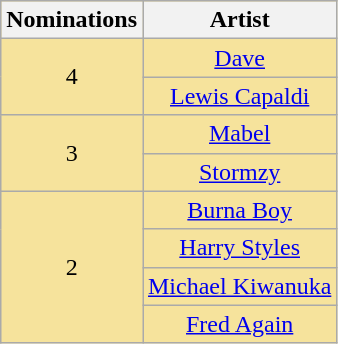<table class="wikitable plainrowheaders" rowspan=2 style="text-align: center; background: #f6e39c">
<tr>
<th scope="col" style="width:55px;">Nominations</th>
<th scope="col" style="text-align:center;">Artist</th>
</tr>
<tr>
<td scope=row rowspan="2" style="text-align:center">4</td>
<td><a href='#'>Dave</a></td>
</tr>
<tr>
<td><a href='#'>Lewis Capaldi</a></td>
</tr>
<tr>
<td scope=row rowspan="2" style="text-align:center">3</td>
<td><a href='#'>Mabel</a></td>
</tr>
<tr>
<td><a href='#'>Stormzy</a></td>
</tr>
<tr>
<td rowspan="4" scope="row" style="text-align:center">2</td>
<td><a href='#'>Burna Boy</a></td>
</tr>
<tr>
<td><a href='#'>Harry Styles</a></td>
</tr>
<tr>
<td><a href='#'>Michael Kiwanuka</a></td>
</tr>
<tr>
<td><a href='#'>Fred Again</a></td>
</tr>
</table>
